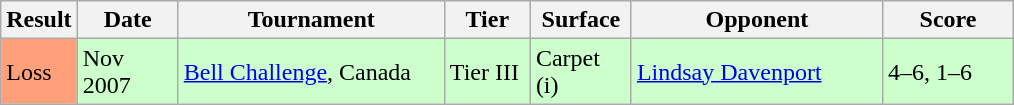<table class="sortable wikitable">
<tr>
<th>Result</th>
<th width=60>Date</th>
<th width=170>Tournament</th>
<th width=50>Tier</th>
<th width=60>Surface</th>
<th width=160>Opponent</th>
<th width=80>Score</th>
</tr>
<tr bgcolor="#CCFFCC">
<td style="background:#ffa07a;">Loss</td>
<td>Nov 2007</td>
<td><a href='#'>Bell Challenge</a>, Canada</td>
<td>Tier III</td>
<td>Carpet (i)</td>
<td> <a href='#'>Lindsay Davenport</a></td>
<td>4–6, 1–6</td>
</tr>
</table>
